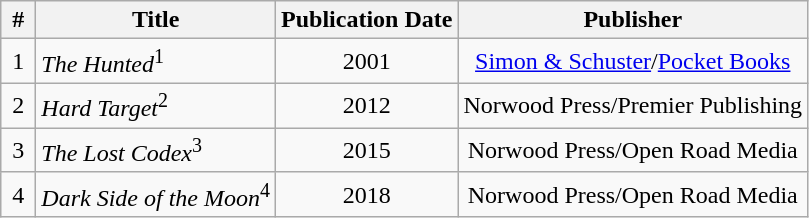<table class="wikitable sortable">
<tr>
<th> # </th>
<th>Title</th>
<th>Publication Date</th>
<th>Publisher</th>
</tr>
<tr>
<td style="text-align:center">1</td>
<td><em>The Hunted</em><sup>1</sup></td>
<td style="text-align:center">2001</td>
<td style="text-align:center"><a href='#'>Simon & Schuster</a>/<a href='#'>Pocket Books</a></td>
</tr>
<tr>
<td style="text-align:center">2</td>
<td><em>Hard Target</em><sup>2</sup></td>
<td style="text-align:center">2012</td>
<td style="text-align:center">Norwood Press/Premier Publishing</td>
</tr>
<tr>
<td style="text-align:center">3</td>
<td><em>The Lost Codex</em><sup>3</sup></td>
<td style="text-align:center">2015</td>
<td style="text-align:center">Norwood Press/Open Road Media</td>
</tr>
<tr>
<td style="text-align:center">4</td>
<td><em>Dark Side of the Moon</em><sup>4</sup></td>
<td style="text-align:center">2018</td>
<td style="text-align:center">Norwood Press/Open Road Media</td>
</tr>
</table>
